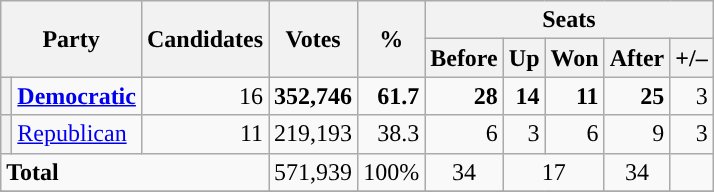<table class="wikitable">
<tr>
<th rowspan="2" colspan="2">Party</th>
<th rowspan="2">Candidates</th>
<th rowspan="2">Votes</th>
<th rowspan="2">%</th>
<th colspan="5">Seats</th>
</tr>
<tr>
<th>Before<br></th>
<th>Up</th>
<th>Won</th>
<th>After<br></th>
<th>+/–</th>
</tr>
<tr>
<th style="background-color:"></th>
<td><strong><a href='#'>Democratic</a></strong></td>
<td align="right">16</td>
<td align="right"><strong>352,746</strong></td>
<td align="right"><strong>61.7</strong></td>
<td align="right"><strong>28</strong></td>
<td align="right"><strong>14</strong></td>
<td align="right"><strong>11</strong></td>
<td align="right"><strong>25</strong></td>
<td align="right"> 3</td>
</tr>
<tr>
<th style="background-color:"></th>
<td><a href='#'>Republican</a></td>
<td align="right">11</td>
<td align="right">219,193</td>
<td align="right">38.3</td>
<td align="right">6</td>
<td align="right">3</td>
<td align="right">6</td>
<td align="right">9</td>
<td align="right"> 3</td>
</tr>
<tr>
<td colspan="3"><strong>Total</strong></td>
<td align="right">571,939</td>
<td align="right">100%</td>
<td align="center">34</td>
<td colspan="2" align="center">17</td>
<td align="center">34</td>
<td align="right"></td>
</tr>
<tr>
</tr>
</table>
